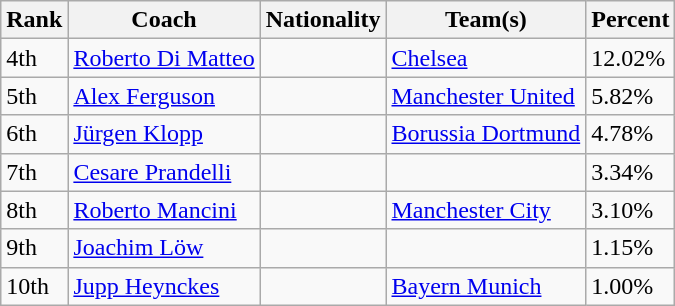<table class="wikitable">
<tr>
<th>Rank</th>
<th>Coach</th>
<th>Nationality</th>
<th>Team(s)</th>
<th>Percent</th>
</tr>
<tr>
<td>4th</td>
<td><a href='#'>Roberto Di Matteo</a></td>
<td></td>
<td> <a href='#'>Chelsea</a></td>
<td>12.02%</td>
</tr>
<tr>
<td>5th</td>
<td><a href='#'>Alex Ferguson</a></td>
<td></td>
<td> <a href='#'>Manchester United</a></td>
<td>5.82%</td>
</tr>
<tr>
<td>6th</td>
<td><a href='#'>Jürgen Klopp</a></td>
<td></td>
<td> <a href='#'>Borussia Dortmund</a></td>
<td>4.78%</td>
</tr>
<tr>
<td>7th</td>
<td><a href='#'>Cesare Prandelli</a></td>
<td></td>
<td></td>
<td>3.34%</td>
</tr>
<tr>
<td>8th</td>
<td><a href='#'>Roberto Mancini</a></td>
<td></td>
<td> <a href='#'>Manchester City</a></td>
<td>3.10%</td>
</tr>
<tr>
<td>9th</td>
<td><a href='#'>Joachim Löw</a></td>
<td></td>
<td></td>
<td>1.15%</td>
</tr>
<tr>
<td>10th</td>
<td><a href='#'>Jupp Heynckes</a></td>
<td></td>
<td> <a href='#'>Bayern Munich</a></td>
<td>1.00%</td>
</tr>
</table>
